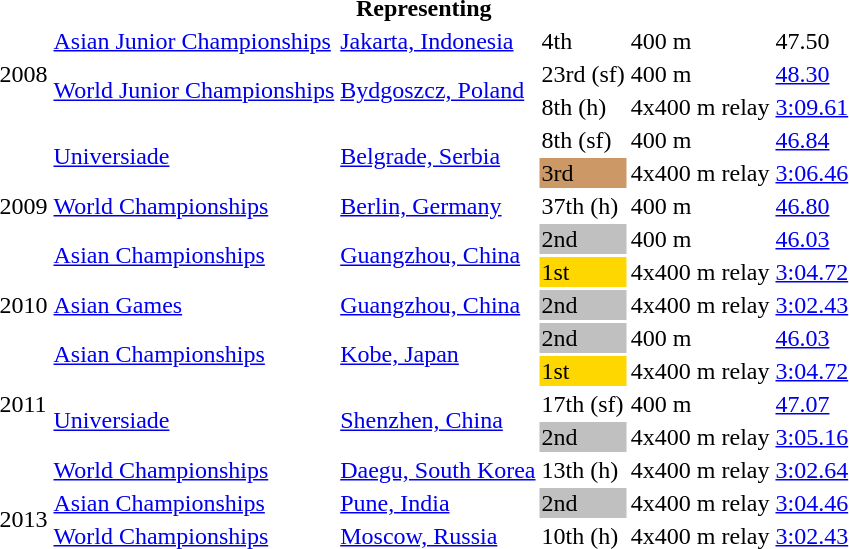<table>
<tr>
<th colspan="6">Representing </th>
</tr>
<tr>
<td rowspan=3>2008</td>
<td><a href='#'>Asian Junior Championships</a></td>
<td><a href='#'>Jakarta, Indonesia</a></td>
<td>4th</td>
<td>400 m</td>
<td>47.50</td>
</tr>
<tr>
<td rowspan=2><a href='#'>World Junior Championships</a></td>
<td rowspan=2><a href='#'>Bydgoszcz, Poland</a></td>
<td>23rd (sf)</td>
<td>400 m</td>
<td><a href='#'>48.30</a></td>
</tr>
<tr>
<td>8th (h)</td>
<td>4x400 m relay</td>
<td><a href='#'>3:09.61</a></td>
</tr>
<tr>
<td rowspan=5>2009</td>
<td rowspan=2><a href='#'>Universiade</a></td>
<td rowspan=2><a href='#'>Belgrade, Serbia</a></td>
<td>8th (sf)</td>
<td>400 m</td>
<td><a href='#'>46.84</a></td>
</tr>
<tr>
<td bgcolor=cc9966>3rd</td>
<td>4x400 m relay</td>
<td><a href='#'>3:06.46</a></td>
</tr>
<tr>
<td><a href='#'>World Championships</a></td>
<td><a href='#'>Berlin, Germany</a></td>
<td>37th (h)</td>
<td>400 m</td>
<td><a href='#'>46.80</a></td>
</tr>
<tr>
<td rowspan=2><a href='#'>Asian Championships</a></td>
<td rowspan=2><a href='#'>Guangzhou, China</a></td>
<td bgcolor=silver>2nd</td>
<td>400 m</td>
<td><a href='#'>46.03</a></td>
</tr>
<tr>
<td bgcolor=gold>1st</td>
<td>4x400 m relay</td>
<td><a href='#'>3:04.72</a></td>
</tr>
<tr>
<td>2010</td>
<td><a href='#'>Asian Games</a></td>
<td><a href='#'>Guangzhou, China</a></td>
<td bgcolor=silver>2nd</td>
<td>4x400 m relay</td>
<td><a href='#'>3:02.43</a></td>
</tr>
<tr>
<td rowspan=5>2011</td>
<td rowspan=2><a href='#'>Asian Championships</a></td>
<td rowspan=2><a href='#'>Kobe, Japan</a></td>
<td bgcolor=silver>2nd</td>
<td>400 m</td>
<td><a href='#'>46.03</a></td>
</tr>
<tr>
<td bgcolor=gold>1st</td>
<td>4x400 m relay</td>
<td><a href='#'>3:04.72</a></td>
</tr>
<tr>
<td rowspan=2><a href='#'>Universiade</a></td>
<td rowspan=2><a href='#'>Shenzhen, China</a></td>
<td>17th (sf)</td>
<td>400 m</td>
<td><a href='#'>47.07</a></td>
</tr>
<tr>
<td bgcolor=silver>2nd</td>
<td>4x400 m relay</td>
<td><a href='#'>3:05.16</a></td>
</tr>
<tr>
<td><a href='#'>World Championships</a></td>
<td><a href='#'>Daegu, South Korea</a></td>
<td>13th (h)</td>
<td>4x400 m relay</td>
<td><a href='#'>3:02.64</a></td>
</tr>
<tr>
<td rowspan=2>2013</td>
<td><a href='#'>Asian Championships</a></td>
<td><a href='#'>Pune, India</a></td>
<td bgcolor=silver>2nd</td>
<td>4x400 m relay</td>
<td><a href='#'>3:04.46</a></td>
</tr>
<tr>
<td><a href='#'>World Championships</a></td>
<td><a href='#'>Moscow, Russia</a></td>
<td>10th (h)</td>
<td>4x400 m relay</td>
<td><a href='#'>3:02.43</a></td>
</tr>
</table>
